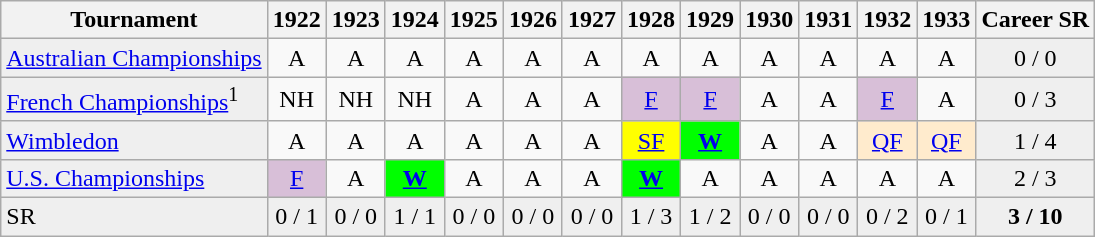<table class="wikitable">
<tr>
<th>Tournament</th>
<th>1922</th>
<th>1923</th>
<th>1924</th>
<th>1925</th>
<th>1926</th>
<th>1927</th>
<th>1928</th>
<th>1929</th>
<th>1930</th>
<th>1931</th>
<th>1932</th>
<th>1933</th>
<th>Career SR</th>
</tr>
<tr>
<td style="background:#EFEFEF;"><a href='#'>Australian Championships</a></td>
<td align="center">A</td>
<td align="center">A</td>
<td align="center">A</td>
<td align="center">A</td>
<td align="center">A</td>
<td align="center">A</td>
<td align="center">A</td>
<td align="center">A</td>
<td align="center">A</td>
<td align="center">A</td>
<td align="center">A</td>
<td align="center">A</td>
<td align="center" style="background:#EFEFEF;">0 / 0</td>
</tr>
<tr>
<td style="background:#EFEFEF;"><a href='#'>French Championships</a><sup>1</sup></td>
<td align="center">NH</td>
<td align="center">NH</td>
<td align="center">NH</td>
<td align="center">A</td>
<td align="center">A</td>
<td align="center">A</td>
<td align="center" style="background:#d8bfd8;"><a href='#'>F</a></td>
<td align="center" style="background:#d8bfd8;"><a href='#'>F</a></td>
<td align="center">A</td>
<td align="center">A</td>
<td align="center" style="background:#d8bfd8;"><a href='#'>F</a></td>
<td align="center">A</td>
<td align="center" style="background:#EFEFEF;">0 / 3</td>
</tr>
<tr>
<td style="background:#EFEFEF;"><a href='#'>Wimbledon</a></td>
<td align="center">A</td>
<td align="center">A</td>
<td align="center">A</td>
<td align="center">A</td>
<td align="center">A</td>
<td align="center">A</td>
<td align="center" style="background:yellow;"><a href='#'>SF</a></td>
<td align="center" style="background:#00ff00;"><strong><a href='#'>W</a></strong></td>
<td align="center">A</td>
<td align="center">A</td>
<td align="center" style="background:#ffebcd;"><a href='#'>QF</a></td>
<td align="center" style="background:#ffebcd;"><a href='#'>QF</a></td>
<td align="center" style="background:#EFEFEF;">1 / 4</td>
</tr>
<tr>
<td style="background:#EFEFEF;"><a href='#'>U.S. Championships</a></td>
<td align="center" style="background:#D8BFD8;"><a href='#'>F</a></td>
<td align="center">A</td>
<td align="center" style="background:#00ff00;"><a href='#'><strong>W</strong></a></td>
<td align="center">A</td>
<td align="center">A</td>
<td align="center">A</td>
<td align="center" style="background:#00ff00;"><a href='#'><strong>W</strong></a></td>
<td align="center">A</td>
<td align="center">A</td>
<td align="center">A</td>
<td align="center">A</td>
<td align="center">A</td>
<td align="center" style="background:#EFEFEF;">2 / 3</td>
</tr>
<tr>
<td style="background:#EFEFEF;">SR</td>
<td align="center" style="background:#EFEFEF;">0 / 1</td>
<td align="center" style="background:#EFEFEF;">0 / 0</td>
<td align="center" style="background:#EFEFEF;">1 / 1</td>
<td align="center" style="background:#EFEFEF;">0 / 0</td>
<td align="center" style="background:#EFEFEF;">0 / 0</td>
<td align="center" style="background:#EFEFEF;">0 / 0</td>
<td align="center" style="background:#EFEFEF;">1 / 3</td>
<td align="center" style="background:#EFEFEF;">1 / 2</td>
<td align="center" style="background:#EFEFEF;">0 / 0</td>
<td align="center" style="background:#EFEFEF;">0 / 0</td>
<td align="center" style="background:#EFEFEF;">0 / 2</td>
<td align="center" style="background:#EFEFEF;">0 / 1</td>
<td align="center" style="background:#EFEFEF;"><strong>3 / 10</strong></td>
</tr>
</table>
